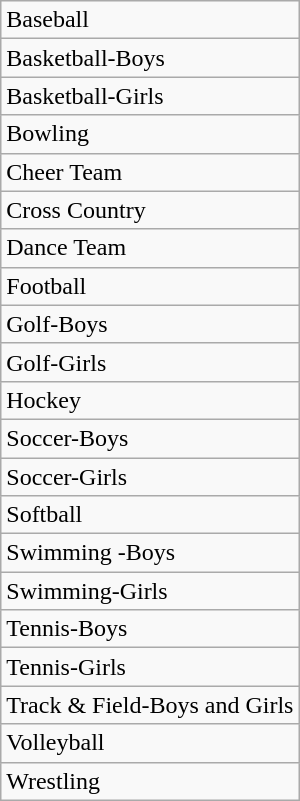<table class="wikitable">
<tr>
<td>Baseball</td>
</tr>
<tr>
<td>Basketball-Boys</td>
</tr>
<tr>
<td>Basketball-Girls</td>
</tr>
<tr>
<td>Bowling</td>
</tr>
<tr>
<td>Cheer Team</td>
</tr>
<tr>
<td>Cross Country</td>
</tr>
<tr>
<td>Dance Team</td>
</tr>
<tr>
<td>Football</td>
</tr>
<tr>
<td>Golf-Boys</td>
</tr>
<tr>
<td>Golf-Girls</td>
</tr>
<tr>
<td>Hockey</td>
</tr>
<tr>
<td>Soccer-Boys</td>
</tr>
<tr>
<td>Soccer-Girls</td>
</tr>
<tr>
<td>Softball</td>
</tr>
<tr>
<td>Swimming -Boys</td>
</tr>
<tr>
<td>Swimming-Girls</td>
</tr>
<tr>
<td>Tennis-Boys</td>
</tr>
<tr>
<td>Tennis-Girls</td>
</tr>
<tr>
<td>Track & Field-Boys and Girls</td>
</tr>
<tr>
<td>Volleyball</td>
</tr>
<tr>
<td>Wrestling</td>
</tr>
</table>
